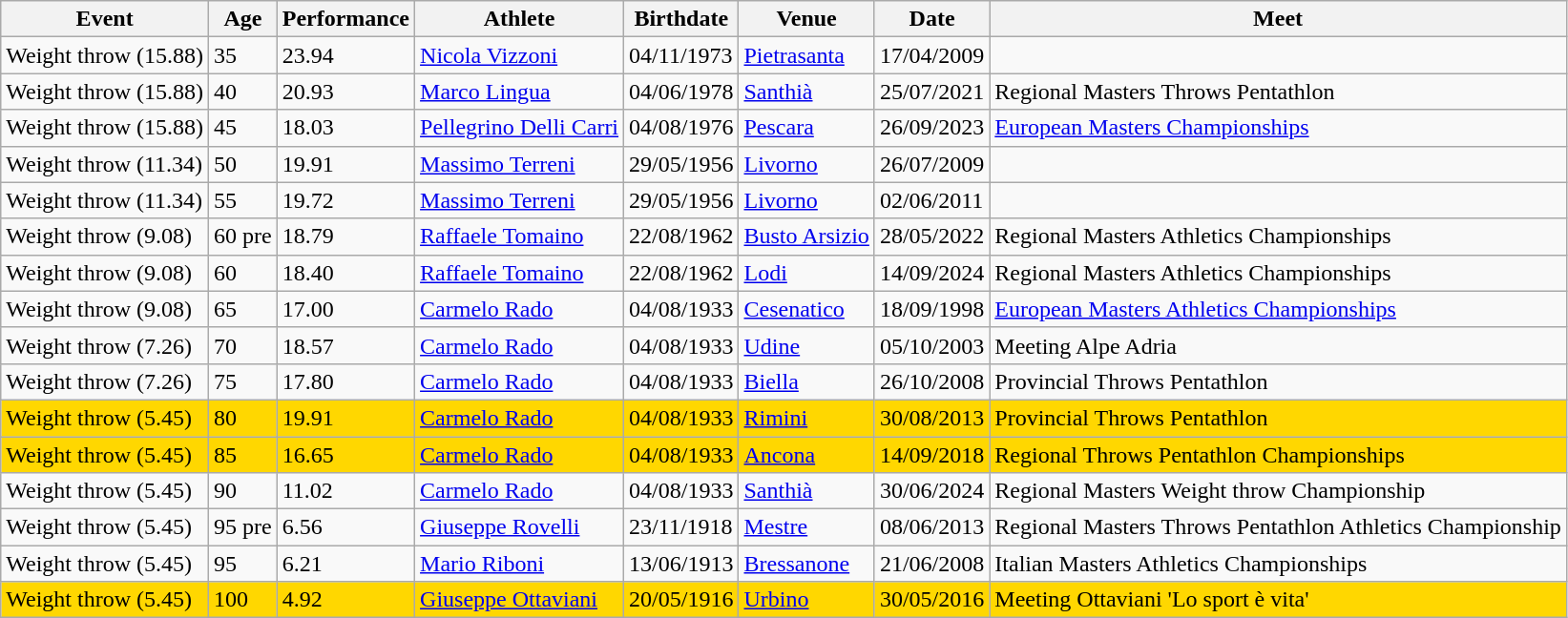<table class="wikitable" width= style="font-size:90%; text-align:center">
<tr>
<th>Event</th>
<th>Age</th>
<th>Performance</th>
<th>Athlete</th>
<th>Birthdate</th>
<th>Venue</th>
<th>Date</th>
<th>Meet</th>
</tr>
<tr>
<td>Weight throw (15.88)</td>
<td>35</td>
<td>23.94</td>
<td align=left><a href='#'>Nicola Vizzoni</a></td>
<td>04/11/1973</td>
<td align=left><a href='#'>Pietrasanta</a></td>
<td>17/04/2009</td>
<td></td>
</tr>
<tr>
<td>Weight throw (15.88)</td>
<td>40</td>
<td>20.93</td>
<td align=left><a href='#'>Marco Lingua</a></td>
<td>04/06/1978</td>
<td align=left><a href='#'>Santhià</a></td>
<td>25/07/2021</td>
<td>Regional Masters Throws Pentathlon</td>
</tr>
<tr>
<td>Weight throw (15.88)</td>
<td>45</td>
<td>18.03</td>
<td align=left><a href='#'>Pellegrino Delli Carri</a></td>
<td>04/08/1976</td>
<td align=left><a href='#'>Pescara</a></td>
<td>26/09/2023</td>
<td><a href='#'>European Masters Championships</a></td>
</tr>
<tr>
<td>Weight throw (11.34)</td>
<td>50</td>
<td>19.91</td>
<td align=left><a href='#'>Massimo Terreni</a></td>
<td>29/05/1956</td>
<td align=left><a href='#'>Livorno</a></td>
<td>26/07/2009</td>
<td></td>
</tr>
<tr>
<td>Weight throw (11.34)</td>
<td>55</td>
<td>19.72</td>
<td align=left><a href='#'>Massimo Terreni</a></td>
<td>29/05/1956</td>
<td align=left><a href='#'>Livorno</a></td>
<td>02/06/2011</td>
<td></td>
</tr>
<tr>
<td>Weight throw (9.08)</td>
<td>60 pre</td>
<td>18.79</td>
<td align=left><a href='#'>Raffaele Tomaino</a></td>
<td>22/08/1962</td>
<td align=left><a href='#'>Busto Arsizio</a></td>
<td>28/05/2022</td>
<td>Regional Masters Athletics Championships</td>
</tr>
<tr>
<td>Weight throw (9.08)</td>
<td>60</td>
<td>18.40</td>
<td align=left><a href='#'>Raffaele Tomaino</a></td>
<td>22/08/1962</td>
<td align=left><a href='#'> Lodi</a></td>
<td>14/09/2024</td>
<td>Regional Masters Athletics Championships</td>
</tr>
<tr>
<td>Weight throw (9.08)</td>
<td>65</td>
<td>17.00</td>
<td align=left><a href='#'>Carmelo Rado</a></td>
<td>04/08/1933</td>
<td align=left><a href='#'>Cesenatico</a></td>
<td>18/09/1998</td>
<td><a href='#'>European Masters Athletics Championships</a></td>
</tr>
<tr>
<td>Weight throw (7.26)</td>
<td>70</td>
<td>18.57</td>
<td align=left><a href='#'>Carmelo Rado</a></td>
<td>04/08/1933</td>
<td align=left><a href='#'>Udine</a></td>
<td>05/10/2003</td>
<td>Meeting Alpe Adria</td>
</tr>
<tr>
<td>Weight throw (7.26)</td>
<td>75</td>
<td>17.80</td>
<td align=left><a href='#'>Carmelo Rado</a></td>
<td>04/08/1933</td>
<td align=left><a href='#'>Biella</a></td>
<td>26/10/2008</td>
<td>Provincial Throws Pentathlon</td>
</tr>
<tr bgcolor=Gold>
<td>Weight throw (5.45)</td>
<td>80</td>
<td>19.91</td>
<td align=left><a href='#'>Carmelo Rado</a></td>
<td>04/08/1933</td>
<td align=left><a href='#'>Rimini</a></td>
<td>30/08/2013</td>
<td>Provincial Throws Pentathlon</td>
</tr>
<tr bgcolor=Gold>
<td>Weight throw (5.45)</td>
<td>85</td>
<td>16.65</td>
<td align=left><a href='#'>Carmelo Rado</a></td>
<td>04/08/1933</td>
<td align=left><a href='#'>Ancona</a></td>
<td>14/09/2018</td>
<td>Regional Throws Pentathlon Championships</td>
</tr>
<tr>
<td>Weight throw (5.45)</td>
<td>90</td>
<td>11.02</td>
<td align=left><a href='#'>Carmelo Rado</a></td>
<td>04/08/1933</td>
<td align=left><a href='#'>Santhià</a></td>
<td>30/06/2024</td>
<td>Regional Masters Weight throw Championship</td>
</tr>
<tr>
<td>Weight throw (5.45)</td>
<td>95 pre</td>
<td>6.56</td>
<td align=left><a href='#'>Giuseppe Rovelli</a></td>
<td>23/11/1918</td>
<td align=left><a href='#'>Mestre</a></td>
<td>08/06/2013</td>
<td>Regional Masters Throws Pentathlon Athletics Championship</td>
</tr>
<tr>
<td>Weight throw (5.45)</td>
<td>95</td>
<td>6.21</td>
<td align=left><a href='#'>Mario Riboni</a></td>
<td>13/06/1913</td>
<td align=left><a href='#'>Bressanone</a></td>
<td>21/06/2008</td>
<td>Italian Masters Athletics Championships</td>
</tr>
<tr bgcolor=Gold>
<td>Weight throw (5.45)</td>
<td>100</td>
<td>4.92</td>
<td align=left><a href='#'>Giuseppe Ottaviani</a></td>
<td>20/05/1916</td>
<td align=left><a href='#'>Urbino</a></td>
<td>30/05/2016</td>
<td>Meeting Ottaviani 'Lo sport è vita'</td>
</tr>
</table>
